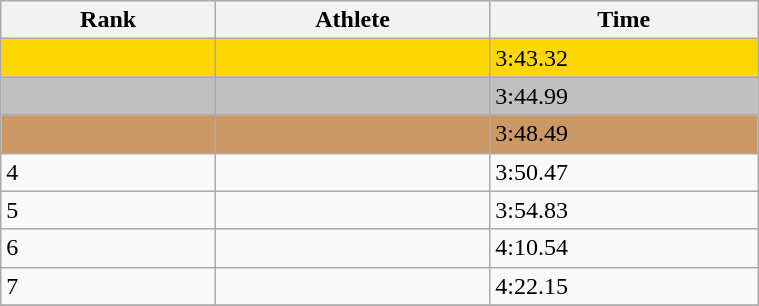<table class="wikitable" width=40%>
<tr>
<th>Rank</th>
<th>Athlete</th>
<th>Time</th>
</tr>
<tr bgcolor=gold>
<td></td>
<td></td>
<td>3:43.32</td>
</tr>
<tr bgcolor=silver>
<td></td>
<td></td>
<td>3:44.99</td>
</tr>
<tr bgcolor=cc9966>
<td></td>
<td></td>
<td>3:48.49</td>
</tr>
<tr>
<td>4</td>
<td></td>
<td>3:50.47</td>
</tr>
<tr>
<td>5</td>
<td></td>
<td>3:54.83</td>
</tr>
<tr>
<td>6</td>
<td></td>
<td>4:10.54</td>
</tr>
<tr>
<td>7</td>
<td></td>
<td>4:22.15</td>
</tr>
<tr>
</tr>
</table>
